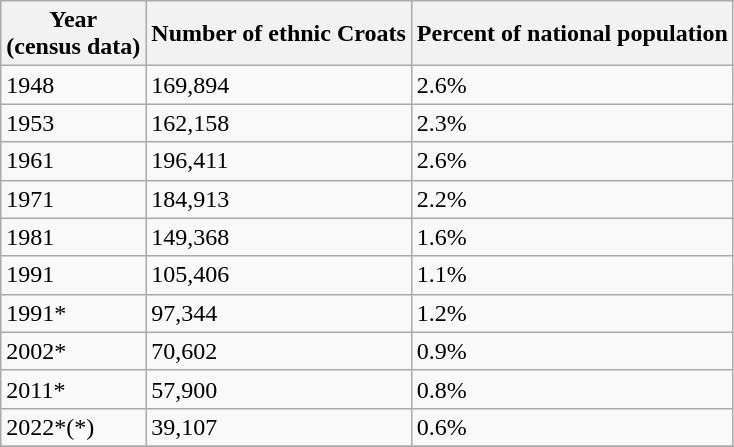<table class="wikitable">
<tr>
<th>Year<br>(census data)</th>
<th>Number of ethnic Croats</th>
<th>Percent of national population</th>
</tr>
<tr>
<td>1948</td>
<td>169,894</td>
<td>2.6%</td>
</tr>
<tr>
<td>1953</td>
<td>162,158</td>
<td>2.3%</td>
</tr>
<tr>
<td>1961</td>
<td>196,411</td>
<td>2.6%</td>
</tr>
<tr>
<td>1971</td>
<td>184,913</td>
<td>2.2%</td>
</tr>
<tr>
<td>1981</td>
<td>149,368</td>
<td>1.6%</td>
</tr>
<tr>
<td>1991</td>
<td>105,406</td>
<td>1.1%</td>
</tr>
<tr>
<td>1991*</td>
<td>97,344</td>
<td>1.2%</td>
</tr>
<tr>
<td>2002*</td>
<td>70,602</td>
<td>0.9%</td>
</tr>
<tr>
<td>2011*</td>
<td>57,900</td>
<td>0.8%</td>
</tr>
<tr>
<td>2022*(*)</td>
<td>39,107</td>
<td>0.6%</td>
</tr>
<tr>
</tr>
</table>
